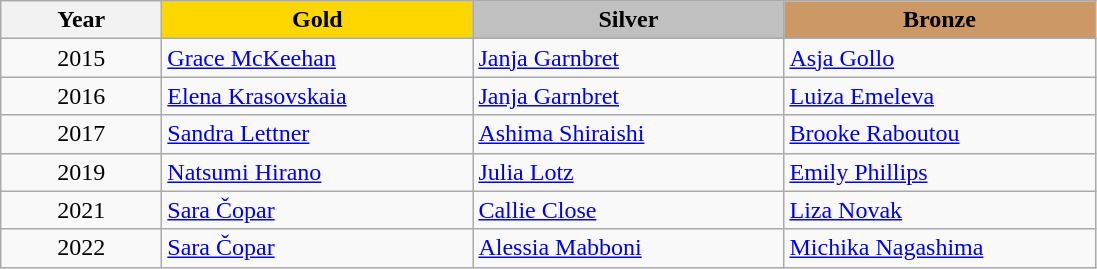<table class="wikitable">
<tr>
<th width="100">Year</th>
<th width="200" style="background:gold;">Gold</th>
<th width="200" style="background:silver;">Silver</th>
<th width="200" style="background:#CC9966;">Bronze</th>
</tr>
<tr>
<td align="center">2015</td>
<td> <a href='#'>Grace McKeehan</a></td>
<td> <a href='#'>Janja Garnbret</a></td>
<td> <a href='#'>Asja Gollo</a></td>
</tr>
<tr>
<td align="center">2016</td>
<td> <a href='#'>Elena Krasovskaia</a></td>
<td> <a href='#'>Janja Garnbret</a></td>
<td> <a href='#'>Luiza Emeleva</a></td>
</tr>
<tr>
<td align="center">2017</td>
<td> <a href='#'>Sandra Lettner</a></td>
<td> <a href='#'>Ashima Shiraishi</a></td>
<td> <a href='#'>Brooke Raboutou</a></td>
</tr>
<tr>
<td align="center">2019</td>
<td> <a href='#'>Natsumi Hirano</a></td>
<td> <a href='#'>Julia Lotz</a></td>
<td> <a href='#'>Emily Phillips</a></td>
</tr>
<tr>
<td align="center">2021</td>
<td> <a href='#'>Sara Čopar</a></td>
<td> <a href='#'>Callie Close</a></td>
<td> <a href='#'>Liza Novak</a></td>
</tr>
<tr>
<td align="center">2022</td>
<td> <a href='#'>Sara Čopar</a></td>
<td> <a href='#'>Alessia Mabboni</a></td>
<td> <a href='#'>Michika Nagashima</a></td>
</tr>
</table>
